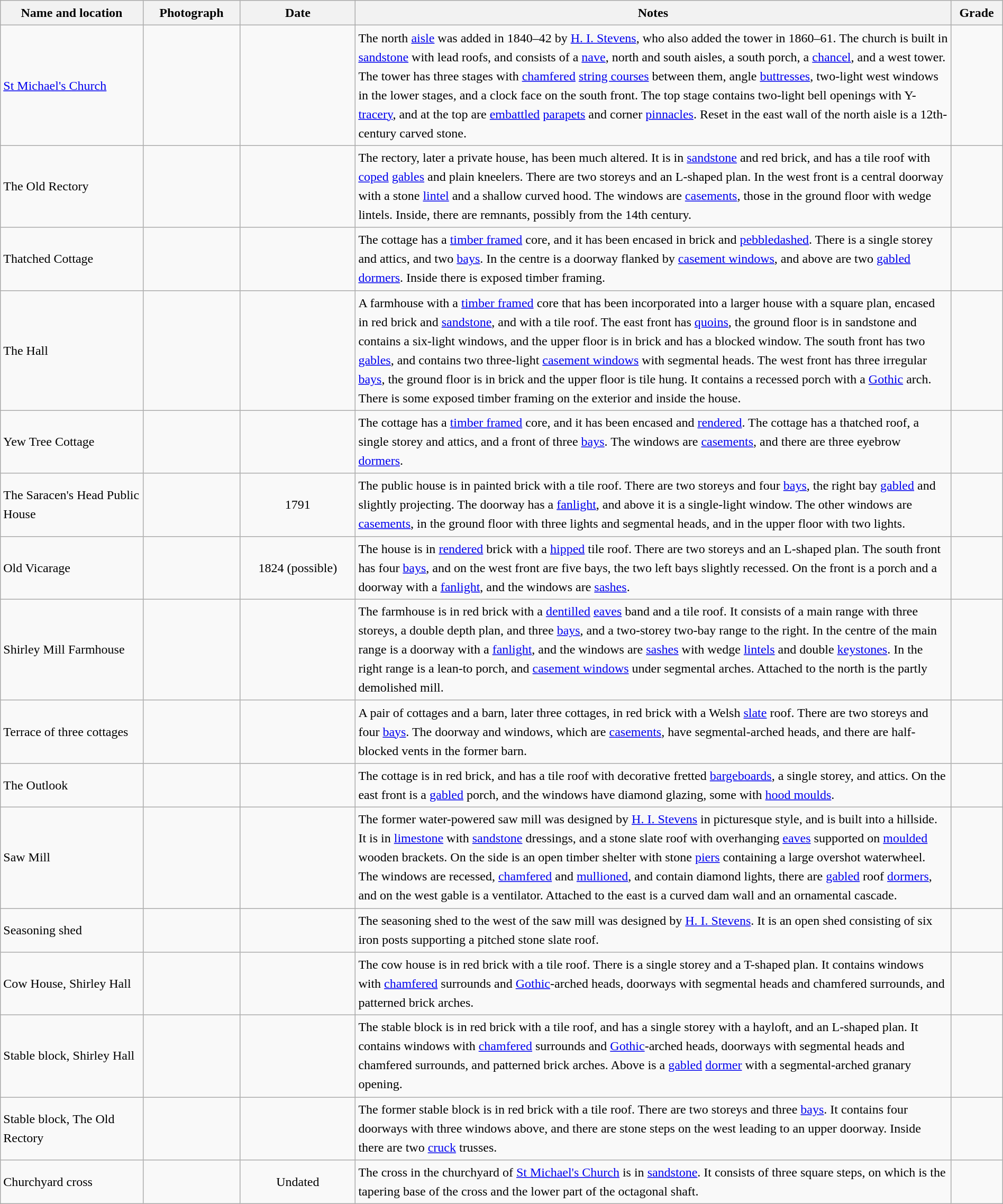<table class="wikitable sortable plainrowheaders" style="width:100%; border:0; text-align:left; line-height:150%;">
<tr>
<th scope="col"  style="width:150px">Name and location</th>
<th scope="col"  style="width:100px" class="unsortable">Photograph</th>
<th scope="col"  style="width:120px">Date</th>
<th scope="col"  style="width:650px" class="unsortable">Notes</th>
<th scope="col"  style="width:50px">Grade</th>
</tr>
<tr>
<td><a href='#'>St Michael's Church</a><br><small></small></td>
<td></td>
<td align="center"></td>
<td>The north <a href='#'>aisle</a> was added in 1840–42 by <a href='#'>H. I. Stevens</a>, who also added the tower in 1860–61.  The church is built in <a href='#'>sandstone</a> with lead roofs, and consists of a <a href='#'>nave</a>, north and south aisles, a south porch, a <a href='#'>chancel</a>, and a west tower.  The tower has three stages with <a href='#'>chamfered</a> <a href='#'>string courses</a> between them, angle <a href='#'>buttresses</a>, two-light west windows in the lower stages, and a clock face on the south front.  The top stage contains two-light bell openings with Y-<a href='#'>tracery</a>, and at the top are <a href='#'>embattled</a> <a href='#'>parapets</a> and corner <a href='#'>pinnacles</a>.  Reset in the east wall of the north aisle is a 12th-century carved stone.</td>
<td align="center" ></td>
</tr>
<tr>
<td>The Old Rectory<br><small></small></td>
<td></td>
<td align="center"></td>
<td>The rectory, later a private house, has been much altered.  It is in <a href='#'>sandstone</a> and red brick, and has a tile roof with <a href='#'>coped</a> <a href='#'>gables</a> and plain kneelers.  There are two storeys and an L-shaped plan.  In the west front is a central doorway with a stone <a href='#'>lintel</a> and a shallow curved hood.  The windows are <a href='#'>casements</a>, those in the ground floor with wedge lintels.  Inside, there are remnants, possibly from the 14th century.</td>
<td align="center" ></td>
</tr>
<tr>
<td>Thatched Cottage<br><small></small></td>
<td></td>
<td align="center"></td>
<td>The cottage has a <a href='#'>timber framed</a> core, and it has been encased in brick and <a href='#'>pebbledashed</a>.  There is a single storey and attics, and two <a href='#'>bays</a>.  In the centre is a doorway flanked by <a href='#'>casement windows</a>, and above are two <a href='#'>gabled</a> <a href='#'>dormers</a>.  Inside there is exposed timber framing.</td>
<td align="center" ></td>
</tr>
<tr>
<td>The Hall<br><small></small></td>
<td></td>
<td align="center"></td>
<td>A farmhouse with a <a href='#'>timber framed</a> core that has been incorporated into a larger house with a square plan, encased in red brick and <a href='#'>sandstone</a>, and with a tile roof.  The east front has <a href='#'>quoins</a>, the ground floor is in sandstone and contains a six-light windows, and the upper floor is in brick and has a blocked window.  The south front has two <a href='#'>gables</a>, and contains two three-light <a href='#'>casement windows</a> with segmental heads.  The west front has three irregular <a href='#'>bays</a>, the ground floor is in brick and the upper floor is tile hung.  It contains a recessed porch with a <a href='#'>Gothic</a> arch.  There is some exposed timber framing on the exterior and inside the house.</td>
<td align="center" ></td>
</tr>
<tr>
<td>Yew Tree Cottage<br><small></small></td>
<td></td>
<td align="center"></td>
<td>The cottage has a <a href='#'>timber framed</a> core, and it has been encased and <a href='#'>rendered</a>.  The cottage has a thatched roof, a single storey and attics, and a front of three <a href='#'>bays</a>.  The windows are <a href='#'>casements</a>, and there are three eyebrow <a href='#'>dormers</a>.</td>
<td align="center" ></td>
</tr>
<tr>
<td>The Saracen's Head Public House<br><small></small></td>
<td></td>
<td align="center">1791</td>
<td>The public house is in painted brick with a tile roof.  There are two storeys and four <a href='#'>bays</a>, the right bay <a href='#'>gabled</a> and slightly projecting.  The doorway has a <a href='#'>fanlight</a>, and above it is a single-light window.  The other windows are <a href='#'>casements</a>, in the ground floor with three lights and segmental heads, and in the upper floor with two lights.</td>
<td align="center" ></td>
</tr>
<tr>
<td>Old Vicarage<br><small></small></td>
<td></td>
<td align="center">1824 (possible)</td>
<td>The house is in <a href='#'>rendered</a> brick with a <a href='#'>hipped</a> tile roof.  There are two storeys and an L-shaped plan.  The south front has four <a href='#'>bays</a>, and on the west front are five bays, the two left bays slightly recessed.  On the front is a porch and a doorway with a <a href='#'>fanlight</a>, and the windows are <a href='#'>sashes</a>.</td>
<td align="center" ></td>
</tr>
<tr>
<td>Shirley Mill Farmhouse<br><small></small></td>
<td></td>
<td align="center"></td>
<td>The farmhouse is in red brick with a <a href='#'>dentilled</a> <a href='#'>eaves</a> band and a tile roof.  It consists of a main range with three storeys, a double depth plan, and three <a href='#'>bays</a>, and a two-storey two-bay range to the right.  In the centre of the main range is a doorway with a <a href='#'>fanlight</a>, and the windows are <a href='#'>sashes</a> with wedge <a href='#'>lintels</a> and double <a href='#'>keystones</a>.  In the right range is a lean-to porch, and <a href='#'>casement windows</a> under segmental arches.  Attached to the north is the partly demolished mill.</td>
<td align="center" ></td>
</tr>
<tr>
<td>Terrace of three cottages<br><small></small></td>
<td></td>
<td align="center"></td>
<td>A pair of cottages and a barn, later three cottages, in red brick with a Welsh <a href='#'>slate</a> roof.  There are two storeys and four <a href='#'>bays</a>.  The doorway and windows, which are <a href='#'>casements</a>, have segmental-arched heads, and there are half-blocked vents in the former barn.</td>
<td align="center" ></td>
</tr>
<tr>
<td>The Outlook<br><small></small></td>
<td></td>
<td align="center"></td>
<td>The cottage is in red brick, and has a tile roof with decorative fretted <a href='#'>bargeboards</a>, a single storey, and attics.  On the east front is a <a href='#'>gabled</a> porch, and the windows have diamond glazing, some with <a href='#'>hood moulds</a>.</td>
<td align="center" ></td>
</tr>
<tr>
<td>Saw Mill<br><small></small></td>
<td></td>
<td align="center"></td>
<td>The former water-powered saw mill was designed by <a href='#'>H. I. Stevens</a> in picturesque style, and is built into a hillside.  It is in <a href='#'>limestone</a> with <a href='#'>sandstone</a> dressings, and a stone slate roof with overhanging <a href='#'>eaves</a> supported on <a href='#'>moulded</a> wooden brackets.  On the side is an open timber shelter with stone <a href='#'>piers</a> containing a large overshot waterwheel.  The windows are recessed, <a href='#'>chamfered</a> and <a href='#'>mullioned</a>, and contain diamond lights, there are <a href='#'>gabled</a> roof <a href='#'>dormers</a>, and on the west gable is a ventilator.  Attached to the east is a curved dam wall and an ornamental cascade.</td>
<td align="center" ></td>
</tr>
<tr>
<td>Seasoning shed<br><small></small></td>
<td></td>
<td align="center"></td>
<td>The seasoning shed to the west of the saw mill was designed by <a href='#'>H. I. Stevens</a>.  It is an open shed consisting of six iron posts supporting a pitched stone slate roof.</td>
<td align="center" ></td>
</tr>
<tr>
<td>Cow House, Shirley Hall<br><small></small></td>
<td></td>
<td align="center"></td>
<td>The cow house is in red brick with a tile roof.  There is a single storey and a T-shaped plan.  It contains windows with <a href='#'>chamfered</a> surrounds and <a href='#'>Gothic</a>-arched heads, doorways with segmental heads and chamfered surrounds, and patterned brick arches.</td>
<td align="center" ></td>
</tr>
<tr>
<td>Stable block, Shirley Hall<br><small></small></td>
<td></td>
<td align="center"></td>
<td>The stable block is in red brick with a tile roof, and has a single storey with a hayloft, and an L-shaped plan. It contains windows with <a href='#'>chamfered</a> surrounds and <a href='#'>Gothic</a>-arched heads, doorways with segmental heads and chamfered surrounds, and patterned brick arches.  Above is a <a href='#'>gabled</a> <a href='#'>dormer</a> with a segmental-arched granary opening.</td>
<td align="center" ></td>
</tr>
<tr>
<td>Stable block, The Old Rectory<br><small></small></td>
<td></td>
<td align="center"></td>
<td>The former stable block is in red brick with a tile roof.  There are two storeys and three <a href='#'>bays</a>. It contains four doorways with three windows above, and there are stone steps on the west leading to an upper doorway.  Inside there are two <a href='#'>cruck</a> trusses.</td>
<td align="center" ></td>
</tr>
<tr>
<td>Churchyard cross<br><small></small></td>
<td></td>
<td align="center">Undated</td>
<td>The cross in the churchyard of <a href='#'>St Michael's Church</a> is in <a href='#'>sandstone</a>.  It consists of three square steps, on which is the tapering base of the cross and the lower part of the octagonal shaft.</td>
<td align="center" ></td>
</tr>
<tr>
</tr>
</table>
